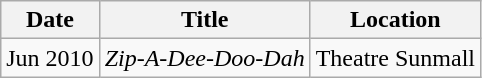<table class="wikitable">
<tr>
<th>Date</th>
<th>Title</th>
<th>Location</th>
</tr>
<tr>
<td>Jun 2010</td>
<td><em>Zip-A-Dee-Doo-Dah</em></td>
<td>Theatre Sunmall</td>
</tr>
</table>
